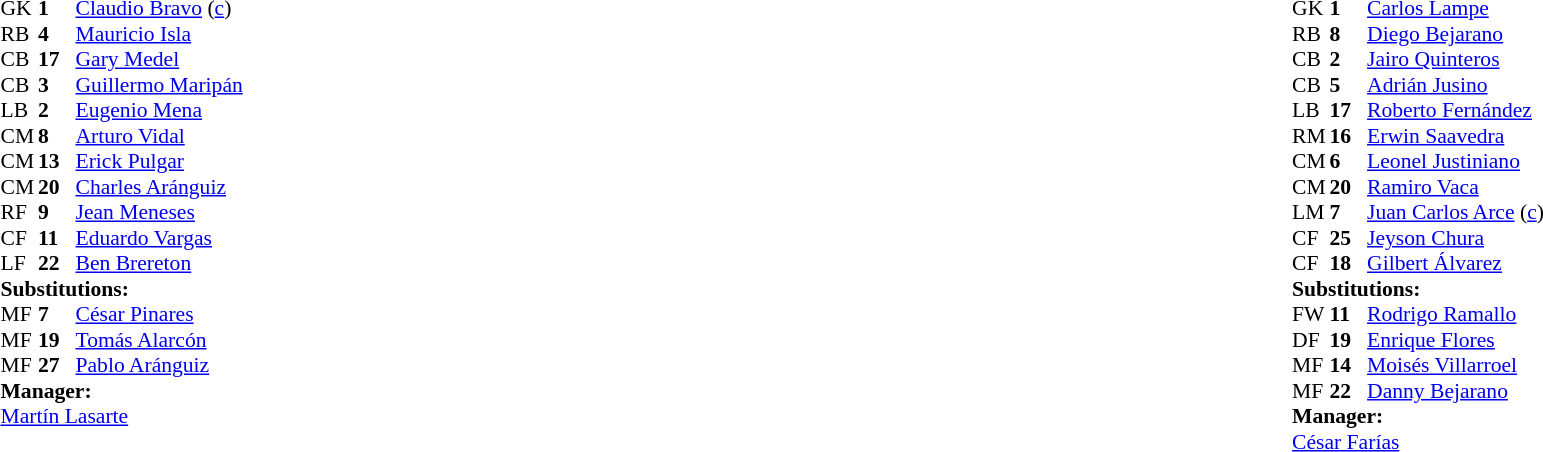<table width="100%">
<tr>
<td valign="top" width="40%"><br><table style="font-size:90%" cellspacing="0" cellpadding="0">
<tr>
<th width=25></th>
<th width=25></th>
</tr>
<tr>
<td>GK</td>
<td><strong>1</strong></td>
<td><a href='#'>Claudio Bravo</a> (<a href='#'>c</a>)</td>
</tr>
<tr>
<td>RB</td>
<td><strong>4</strong></td>
<td><a href='#'>Mauricio Isla</a></td>
</tr>
<tr>
<td>CB</td>
<td><strong>17</strong></td>
<td><a href='#'>Gary Medel</a></td>
</tr>
<tr>
<td>CB</td>
<td><strong>3</strong></td>
<td><a href='#'>Guillermo Maripán</a></td>
<td></td>
</tr>
<tr>
<td>LB</td>
<td><strong>2</strong></td>
<td><a href='#'>Eugenio Mena</a></td>
</tr>
<tr>
<td>CM</td>
<td><strong>8</strong></td>
<td><a href='#'>Arturo Vidal</a></td>
<td></td>
<td></td>
</tr>
<tr>
<td>CM</td>
<td><strong>13</strong></td>
<td><a href='#'>Erick Pulgar</a></td>
</tr>
<tr>
<td>CM</td>
<td><strong>20</strong></td>
<td><a href='#'>Charles Aránguiz</a></td>
</tr>
<tr>
<td>RF</td>
<td><strong>9</strong></td>
<td><a href='#'>Jean Meneses</a></td>
<td></td>
<td></td>
</tr>
<tr>
<td>CF</td>
<td><strong>11</strong></td>
<td><a href='#'>Eduardo Vargas</a></td>
</tr>
<tr>
<td>LF</td>
<td><strong>22</strong></td>
<td><a href='#'>Ben Brereton</a></td>
<td></td>
<td></td>
</tr>
<tr>
<td colspan=3><strong>Substitutions:</strong></td>
</tr>
<tr>
<td>MF</td>
<td><strong>7</strong></td>
<td><a href='#'>César Pinares</a></td>
<td></td>
<td></td>
</tr>
<tr>
<td>MF</td>
<td><strong>19</strong></td>
<td><a href='#'>Tomás Alarcón</a></td>
<td></td>
<td></td>
</tr>
<tr>
<td>MF</td>
<td><strong>27</strong></td>
<td><a href='#'>Pablo Aránguiz</a></td>
<td></td>
<td></td>
</tr>
<tr>
<td colspan=3><strong>Manager:</strong></td>
</tr>
<tr>
<td colspan=3> <a href='#'>Martín Lasarte</a></td>
</tr>
</table>
</td>
<td valign="top"></td>
<td valign="top" width="50%"><br><table style="font-size:90%; margin:auto" cellspacing="0" cellpadding="0">
<tr>
<th width=25></th>
<th width=25></th>
</tr>
<tr>
<td>GK</td>
<td><strong>1</strong></td>
<td><a href='#'>Carlos Lampe</a></td>
</tr>
<tr>
<td>RB</td>
<td><strong>8</strong></td>
<td><a href='#'>Diego Bejarano</a></td>
<td></td>
</tr>
<tr>
<td>CB</td>
<td><strong>2</strong></td>
<td><a href='#'>Jairo Quinteros</a></td>
</tr>
<tr>
<td>CB</td>
<td><strong>5</strong></td>
<td><a href='#'>Adrián Jusino</a></td>
</tr>
<tr>
<td>LB</td>
<td><strong>17</strong></td>
<td><a href='#'>Roberto Fernández</a></td>
</tr>
<tr>
<td>RM</td>
<td><strong>16</strong></td>
<td><a href='#'>Erwin Saavedra</a></td>
<td></td>
<td></td>
</tr>
<tr>
<td>CM</td>
<td><strong>6</strong></td>
<td><a href='#'>Leonel Justiniano</a></td>
<td></td>
<td></td>
</tr>
<tr>
<td>CM</td>
<td><strong>20</strong></td>
<td><a href='#'>Ramiro Vaca</a></td>
<td></td>
<td></td>
</tr>
<tr>
<td>LM</td>
<td><strong>7</strong></td>
<td><a href='#'>Juan Carlos Arce</a> (<a href='#'>c</a>)</td>
</tr>
<tr>
<td>CF</td>
<td><strong>25</strong></td>
<td><a href='#'>Jeyson Chura</a></td>
<td></td>
<td></td>
</tr>
<tr>
<td>CF</td>
<td><strong>18</strong></td>
<td><a href='#'>Gilbert Álvarez</a></td>
</tr>
<tr>
<td colspan=3><strong>Substitutions:</strong></td>
</tr>
<tr>
<td>FW</td>
<td><strong>11</strong></td>
<td><a href='#'>Rodrigo Ramallo</a></td>
<td></td>
<td></td>
</tr>
<tr>
<td>DF</td>
<td><strong>19</strong></td>
<td><a href='#'>Enrique Flores</a></td>
<td></td>
<td></td>
</tr>
<tr>
<td>MF</td>
<td><strong>14</strong></td>
<td><a href='#'>Moisés Villarroel</a></td>
<td></td>
<td></td>
</tr>
<tr>
<td>MF</td>
<td><strong>22</strong></td>
<td><a href='#'>Danny Bejarano</a></td>
<td></td>
<td></td>
</tr>
<tr>
<td colspan=3><strong>Manager:</strong></td>
</tr>
<tr>
<td colspan=3> <a href='#'>César Farías</a></td>
</tr>
</table>
</td>
</tr>
</table>
